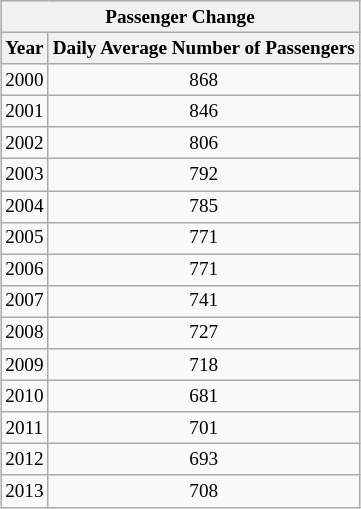<table class="wikitable" style="margin: 1em 0.2em; text-align: center; font-size: 80%;">
<tr style="background: #ddd;">
<th colspan="2">Passenger Change</th>
</tr>
<tr>
<th>Year</th>
<th>Daily Average Number of Passengers</th>
</tr>
<tr>
<td>2000</td>
<td>868</td>
</tr>
<tr>
<td>2001</td>
<td>846</td>
</tr>
<tr>
<td>2002</td>
<td>806</td>
</tr>
<tr>
<td>2003</td>
<td>792</td>
</tr>
<tr>
<td>2004</td>
<td>785</td>
</tr>
<tr>
<td>2005</td>
<td>771</td>
</tr>
<tr>
<td>2006</td>
<td>771</td>
</tr>
<tr>
<td>2007</td>
<td>741</td>
</tr>
<tr>
<td>2008</td>
<td>727</td>
</tr>
<tr>
<td>2009</td>
<td>718</td>
</tr>
<tr>
<td>2010</td>
<td>681</td>
</tr>
<tr>
<td>2011</td>
<td>701</td>
</tr>
<tr>
<td>2012</td>
<td>693</td>
</tr>
<tr>
<td>2013</td>
<td>708</td>
</tr>
</table>
